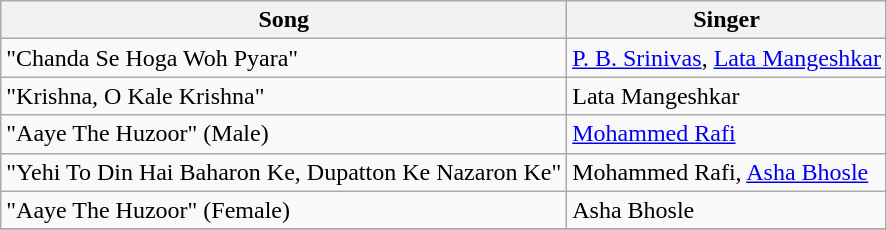<table class="wikitable">
<tr>
<th>Song</th>
<th>Singer</th>
</tr>
<tr>
<td>"Chanda Se Hoga Woh Pyara"</td>
<td><a href='#'>P. B. Srinivas</a>, <a href='#'>Lata Mangeshkar</a></td>
</tr>
<tr>
<td>"Krishna, O Kale Krishna"</td>
<td>Lata Mangeshkar</td>
</tr>
<tr>
<td>"Aaye The Huzoor" (Male)</td>
<td><a href='#'>Mohammed Rafi</a></td>
</tr>
<tr>
<td>"Yehi To Din Hai Baharon Ke, Dupatton Ke Nazaron Ke"</td>
<td>Mohammed Rafi, <a href='#'>Asha Bhosle</a></td>
</tr>
<tr>
<td>"Aaye The Huzoor" (Female)</td>
<td>Asha Bhosle</td>
</tr>
<tr>
</tr>
</table>
